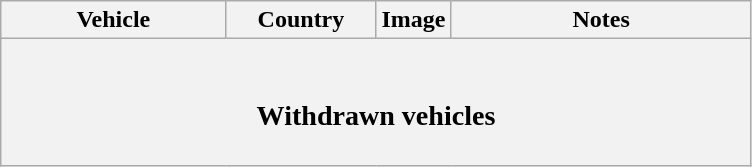<table class="wikitable sortable">
<tr>
<th scope="col" style="width: 30%;">Vehicle</th>
<th scope="col" style="width: 20%;">Country</th>
<th scope="col" style="width: 10%;">Image</th>
<th scope="col" style="width: 40%;">Notes<br>








</th>
</tr>
<tr>
<th colspan=4><br><h3>Withdrawn vehicles</h3>

</th>
</tr>
</table>
